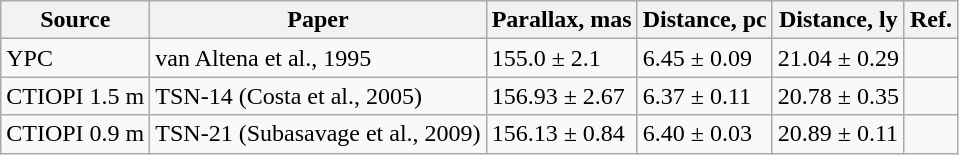<table class="wikitable">
<tr>
<th>Source</th>
<th>Paper</th>
<th>Parallax, mas</th>
<th>Distance, pc</th>
<th>Distance, ly</th>
<th>Ref.</th>
</tr>
<tr>
<td>YPC</td>
<td>van Altena et al., 1995</td>
<td>155.0 ± 2.1</td>
<td>6.45 ± 0.09</td>
<td>21.04 ± 0.29</td>
<td></td>
</tr>
<tr>
<td>CTIOPI 1.5 m</td>
<td>TSN-14 (Costa et al., 2005)</td>
<td>156.93 ± 2.67</td>
<td>6.37 ± 0.11</td>
<td>20.78 ± 0.35</td>
<td></td>
</tr>
<tr>
<td>CTIOPI 0.9 m</td>
<td>TSN-21 (Subasavage et al., 2009)</td>
<td>156.13 ± 0.84</td>
<td>6.40 ± 0.03</td>
<td>20.89 ± 0.11</td>
<td></td>
</tr>
</table>
